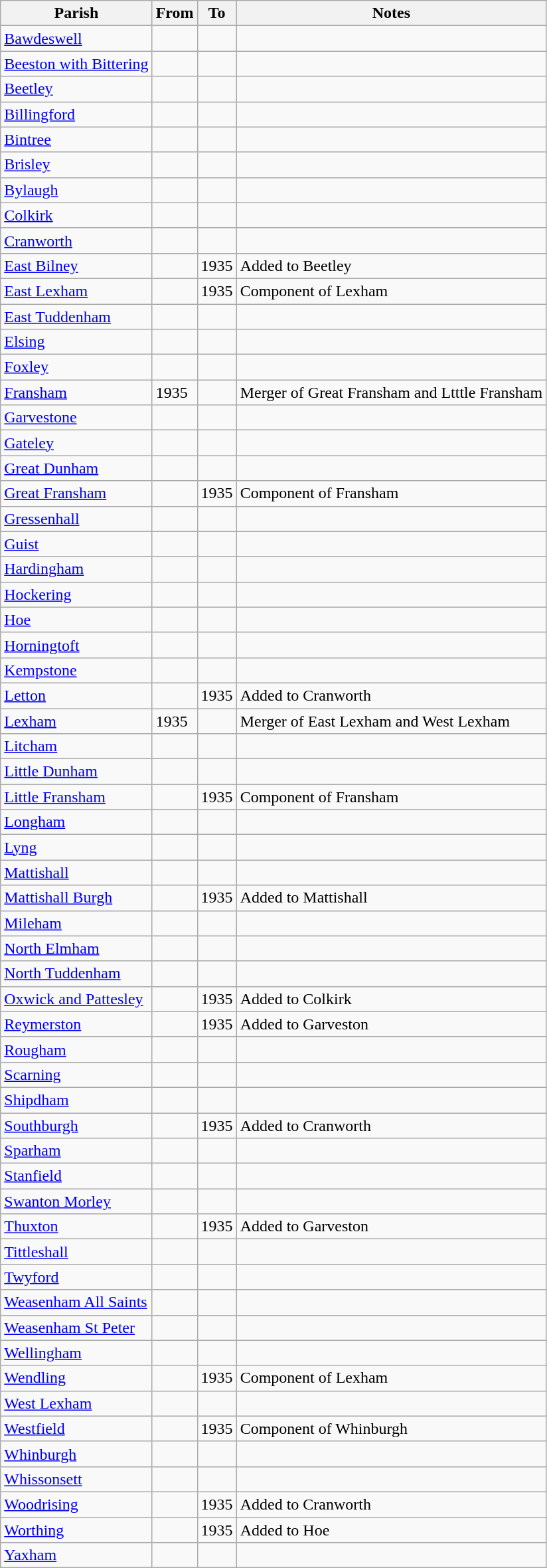<table class="wikitable">
<tr>
<th>Parish</th>
<th>From</th>
<th>To</th>
<th>Notes</th>
</tr>
<tr>
<td><a href='#'>Bawdeswell</a></td>
<td></td>
<td></td>
<td></td>
</tr>
<tr>
<td><a href='#'>Beeston with Bittering</a></td>
<td></td>
<td></td>
<td></td>
</tr>
<tr>
<td><a href='#'>Beetley</a></td>
<td></td>
<td></td>
<td></td>
</tr>
<tr>
<td><a href='#'>Billingford</a></td>
<td></td>
<td></td>
<td></td>
</tr>
<tr>
<td><a href='#'>Bintree</a></td>
<td></td>
<td></td>
<td></td>
</tr>
<tr>
<td><a href='#'>Brisley</a></td>
<td></td>
<td></td>
<td></td>
</tr>
<tr>
<td><a href='#'>Bylaugh</a></td>
<td></td>
<td></td>
<td></td>
</tr>
<tr>
<td><a href='#'>Colkirk</a></td>
<td></td>
<td></td>
<td></td>
</tr>
<tr>
<td><a href='#'>Cranworth</a></td>
<td></td>
<td></td>
<td></td>
</tr>
<tr>
<td><a href='#'>East Bilney</a></td>
<td></td>
<td>1935</td>
<td>Added to Beetley</td>
</tr>
<tr>
<td><a href='#'>East Lexham</a></td>
<td></td>
<td>1935</td>
<td>Component of Lexham</td>
</tr>
<tr>
<td><a href='#'>East Tuddenham</a></td>
<td></td>
<td></td>
<td></td>
</tr>
<tr>
<td><a href='#'>Elsing</a></td>
<td></td>
<td></td>
<td></td>
</tr>
<tr>
<td><a href='#'>Foxley</a></td>
<td></td>
<td></td>
<td></td>
</tr>
<tr>
<td><a href='#'>Fransham</a></td>
<td>1935</td>
<td></td>
<td>Merger of Great Fransham and Ltttle Fransham</td>
</tr>
<tr>
<td><a href='#'>Garvestone</a></td>
<td></td>
<td></td>
<td></td>
</tr>
<tr>
<td><a href='#'>Gateley</a></td>
<td></td>
<td></td>
<td></td>
</tr>
<tr>
<td><a href='#'>Great Dunham</a></td>
<td></td>
<td></td>
<td></td>
</tr>
<tr>
<td><a href='#'>Great Fransham</a></td>
<td></td>
<td>1935</td>
<td>Component of Fransham</td>
</tr>
<tr>
<td><a href='#'>Gressenhall</a></td>
<td></td>
<td></td>
<td></td>
</tr>
<tr>
<td><a href='#'>Guist</a></td>
<td></td>
<td></td>
<td></td>
</tr>
<tr>
<td><a href='#'>Hardingham</a></td>
<td></td>
<td></td>
<td></td>
</tr>
<tr>
<td><a href='#'>Hockering</a></td>
<td></td>
<td></td>
<td></td>
</tr>
<tr>
<td><a href='#'>Hoe</a></td>
<td></td>
<td></td>
<td></td>
</tr>
<tr>
<td><a href='#'>Horningtoft</a></td>
<td></td>
<td></td>
<td></td>
</tr>
<tr>
<td><a href='#'>Kempstone</a></td>
<td></td>
<td></td>
<td></td>
</tr>
<tr>
<td><a href='#'>Letton</a></td>
<td></td>
<td>1935</td>
<td>Added to Cranworth</td>
</tr>
<tr>
<td><a href='#'>Lexham</a></td>
<td>1935</td>
<td></td>
<td>Merger of East Lexham and West Lexham</td>
</tr>
<tr>
<td><a href='#'>Litcham</a></td>
<td></td>
<td></td>
<td></td>
</tr>
<tr>
<td><a href='#'>Little Dunham</a></td>
<td></td>
<td></td>
<td></td>
</tr>
<tr>
<td><a href='#'>Little Fransham</a></td>
<td></td>
<td>1935</td>
<td>Component of Fransham</td>
</tr>
<tr>
<td><a href='#'>Longham</a></td>
<td></td>
<td></td>
<td></td>
</tr>
<tr>
<td><a href='#'>Lyng</a></td>
<td></td>
<td></td>
<td></td>
</tr>
<tr>
<td><a href='#'>Mattishall</a></td>
<td></td>
<td></td>
<td></td>
</tr>
<tr>
<td><a href='#'>Mattishall Burgh</a></td>
<td></td>
<td>1935</td>
<td>Added to Mattishall</td>
</tr>
<tr>
<td><a href='#'>Mileham</a></td>
<td></td>
<td></td>
<td></td>
</tr>
<tr>
<td><a href='#'>North Elmham</a></td>
<td></td>
<td></td>
<td></td>
</tr>
<tr>
<td><a href='#'>North Tuddenham</a></td>
<td></td>
<td></td>
<td></td>
</tr>
<tr>
<td><a href='#'>Oxwick and Pattesley</a></td>
<td></td>
<td>1935</td>
<td>Added to Colkirk</td>
</tr>
<tr>
<td><a href='#'>Reymerston</a></td>
<td></td>
<td>1935</td>
<td>Added to Garveston</td>
</tr>
<tr>
<td><a href='#'>Rougham</a></td>
<td></td>
<td></td>
<td></td>
</tr>
<tr>
<td><a href='#'>Scarning</a></td>
<td></td>
<td></td>
<td></td>
</tr>
<tr>
<td><a href='#'>Shipdham</a></td>
<td></td>
<td></td>
<td></td>
</tr>
<tr>
<td><a href='#'>Southburgh</a></td>
<td></td>
<td>1935</td>
<td>Added to Cranworth</td>
</tr>
<tr>
<td><a href='#'>Sparham</a></td>
<td></td>
<td></td>
<td></td>
</tr>
<tr>
<td><a href='#'>Stanfield</a></td>
<td></td>
<td></td>
<td></td>
</tr>
<tr>
<td><a href='#'>Swanton Morley</a></td>
<td></td>
<td></td>
<td></td>
</tr>
<tr>
<td><a href='#'>Thuxton</a></td>
<td></td>
<td>1935</td>
<td>Added to Garveston </td>
</tr>
<tr>
<td><a href='#'>Tittleshall</a></td>
<td></td>
<td></td>
<td></td>
</tr>
<tr>
<td><a href='#'>Twyford</a></td>
<td></td>
<td></td>
<td></td>
</tr>
<tr>
<td><a href='#'>Weasenham All Saints</a></td>
<td></td>
<td></td>
<td></td>
</tr>
<tr>
<td><a href='#'>Weasenham St Peter</a></td>
<td></td>
<td></td>
<td></td>
</tr>
<tr>
<td><a href='#'>Wellingham</a></td>
<td></td>
<td></td>
<td></td>
</tr>
<tr>
<td><a href='#'>Wendling</a></td>
<td></td>
<td>1935</td>
<td>Component of Lexham</td>
</tr>
<tr>
<td><a href='#'>West Lexham</a></td>
<td></td>
<td></td>
<td></td>
</tr>
<tr>
<td><a href='#'>Westfield</a></td>
<td></td>
<td>1935</td>
<td>Component of Whinburgh</td>
</tr>
<tr>
<td><a href='#'>Whinburgh</a></td>
<td></td>
<td></td>
<td></td>
</tr>
<tr>
<td><a href='#'>Whissonsett</a></td>
<td></td>
<td></td>
<td></td>
</tr>
<tr>
<td><a href='#'>Woodrising</a></td>
<td></td>
<td>1935</td>
<td>Added to Cranworth</td>
</tr>
<tr>
<td><a href='#'>Worthing</a></td>
<td></td>
<td>1935</td>
<td>Added to Hoe</td>
</tr>
<tr>
<td><a href='#'>Yaxham</a></td>
<td></td>
<td></td>
<td></td>
</tr>
</table>
